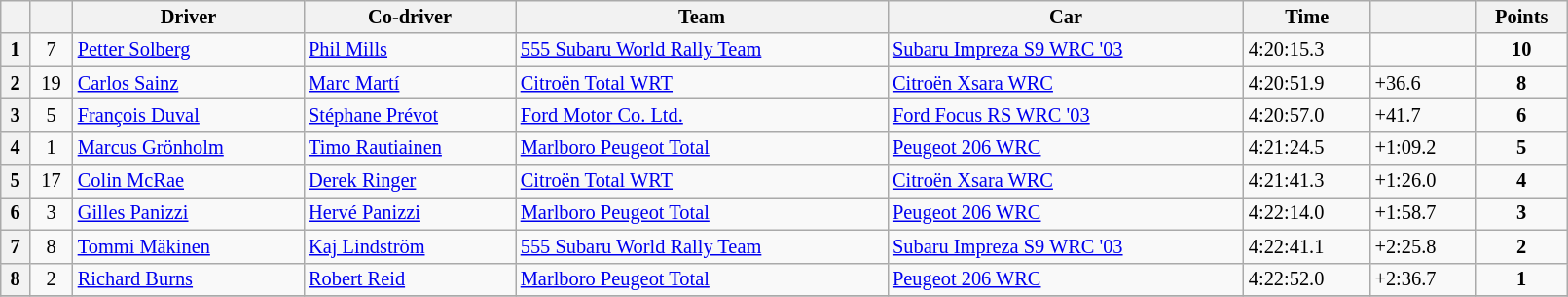<table class="wikitable" width=85% style="font-size: 85%;">
<tr>
<th></th>
<th></th>
<th>Driver</th>
<th>Co-driver</th>
<th>Team</th>
<th>Car</th>
<th>Time</th>
<th></th>
<th>Points</th>
</tr>
<tr>
<th>1</th>
<td align="center">7</td>
<td> <a href='#'>Petter Solberg</a></td>
<td> <a href='#'>Phil Mills</a></td>
<td> <a href='#'>555 Subaru World Rally Team</a></td>
<td><a href='#'>Subaru Impreza S9 WRC '03</a></td>
<td>4:20:15.3</td>
<td></td>
<td align="center"><strong>10</strong></td>
</tr>
<tr>
<th>2</th>
<td align="center">19</td>
<td> <a href='#'>Carlos Sainz</a></td>
<td> <a href='#'>Marc Martí</a></td>
<td> <a href='#'>Citroën Total WRT</a></td>
<td><a href='#'>Citroën Xsara WRC</a></td>
<td>4:20:51.9</td>
<td>+36.6</td>
<td align="center"><strong>8</strong></td>
</tr>
<tr>
<th>3</th>
<td align="center">5</td>
<td> <a href='#'>François Duval</a></td>
<td> <a href='#'>Stéphane Prévot</a></td>
<td> <a href='#'>Ford Motor Co. Ltd.</a></td>
<td><a href='#'>Ford Focus RS WRC '03</a></td>
<td>4:20:57.0</td>
<td>+41.7</td>
<td align="center"><strong>6</strong></td>
</tr>
<tr>
<th>4</th>
<td align="center">1</td>
<td> <a href='#'>Marcus Grönholm</a></td>
<td> <a href='#'>Timo Rautiainen</a></td>
<td> <a href='#'>Marlboro Peugeot Total</a></td>
<td><a href='#'>Peugeot 206 WRC</a></td>
<td>4:21:24.5</td>
<td>+1:09.2</td>
<td align="center"><strong>5</strong></td>
</tr>
<tr>
<th>5</th>
<td align="center">17</td>
<td> <a href='#'>Colin McRae</a></td>
<td> <a href='#'>Derek Ringer</a></td>
<td> <a href='#'>Citroën Total WRT</a></td>
<td><a href='#'>Citroën Xsara WRC</a></td>
<td>4:21:41.3</td>
<td>+1:26.0</td>
<td align="center"><strong>4</strong></td>
</tr>
<tr>
<th>6</th>
<td align="center">3</td>
<td> <a href='#'>Gilles Panizzi</a></td>
<td> <a href='#'>Hervé Panizzi</a></td>
<td> <a href='#'>Marlboro Peugeot Total</a></td>
<td><a href='#'>Peugeot 206 WRC</a></td>
<td>4:22:14.0</td>
<td>+1:58.7</td>
<td align="center"><strong>3</strong></td>
</tr>
<tr>
<th>7</th>
<td align="center">8</td>
<td> <a href='#'>Tommi Mäkinen</a></td>
<td> <a href='#'>Kaj Lindström</a></td>
<td> <a href='#'>555 Subaru World Rally Team</a></td>
<td><a href='#'>Subaru Impreza S9 WRC '03</a></td>
<td>4:22:41.1</td>
<td>+2:25.8</td>
<td align="center"><strong>2</strong></td>
</tr>
<tr>
<th>8</th>
<td align="center">2</td>
<td> <a href='#'>Richard Burns</a></td>
<td> <a href='#'>Robert Reid</a></td>
<td> <a href='#'>Marlboro Peugeot Total</a></td>
<td><a href='#'>Peugeot 206 WRC</a></td>
<td>4:22:52.0</td>
<td>+2:36.7</td>
<td align="center"><strong>1</strong></td>
</tr>
<tr>
</tr>
</table>
